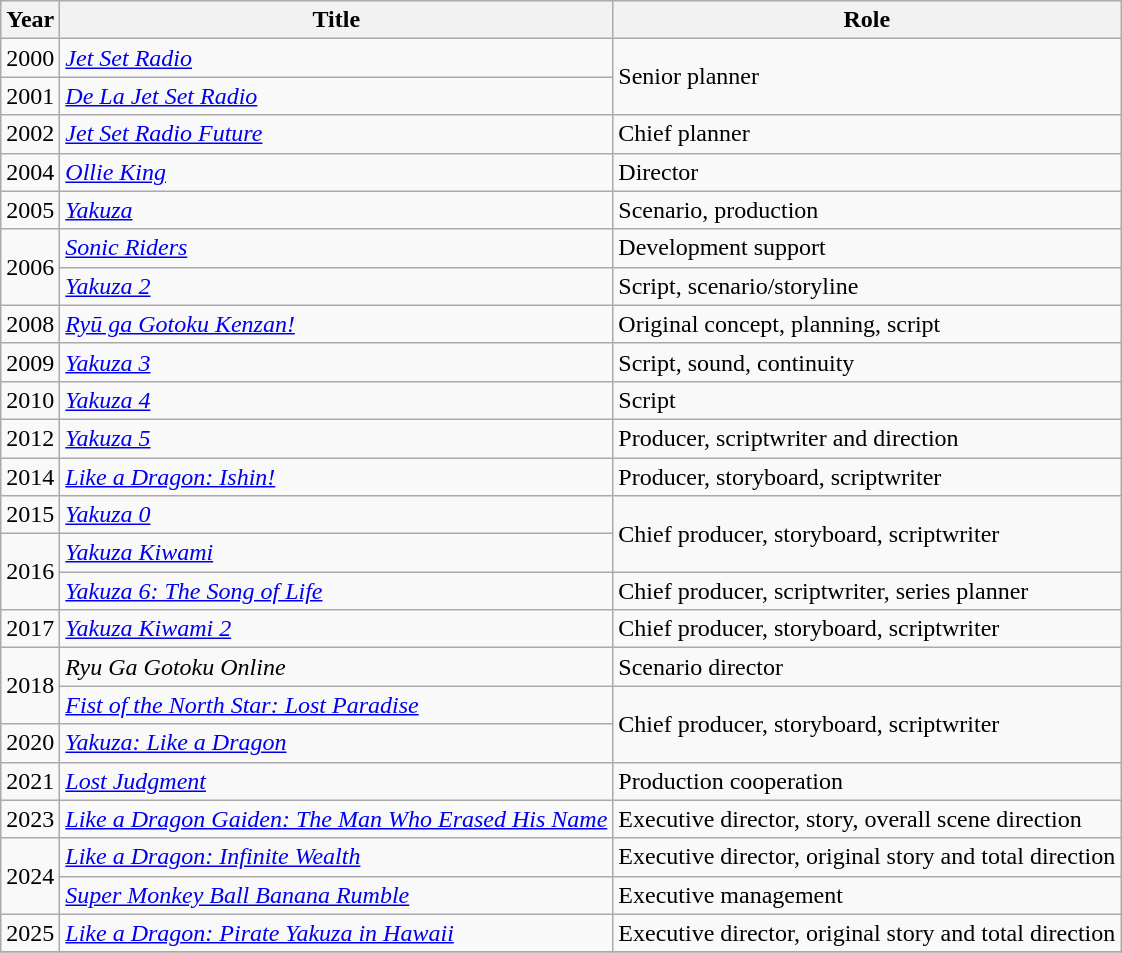<table class="wikitable sortable">
<tr>
<th>Year</th>
<th>Title</th>
<th>Role</th>
</tr>
<tr>
<td>2000</td>
<td><em><a href='#'>Jet Set Radio</a></em></td>
<td rowspan="2">Senior planner</td>
</tr>
<tr>
<td>2001</td>
<td><em><a href='#'>De La Jet Set Radio</a></em></td>
</tr>
<tr>
<td>2002</td>
<td><em><a href='#'>Jet Set Radio Future</a></em></td>
<td>Chief planner</td>
</tr>
<tr>
<td>2004</td>
<td><em><a href='#'>Ollie King</a></em></td>
<td>Director</td>
</tr>
<tr>
<td>2005</td>
<td><a href='#'><em>Yakuza</em></a></td>
<td>Scenario, production</td>
</tr>
<tr>
<td rowspan="2">2006</td>
<td><em><a href='#'>Sonic Riders</a></em></td>
<td>Development support</td>
</tr>
<tr>
<td><em><a href='#'>Yakuza 2</a></em></td>
<td>Script, scenario/storyline</td>
</tr>
<tr>
<td>2008</td>
<td><em><a href='#'>Ryū ga Gotoku Kenzan!</a></em></td>
<td>Original concept, planning, script</td>
</tr>
<tr>
<td>2009</td>
<td><em><a href='#'>Yakuza 3</a></em></td>
<td>Script, sound, continuity</td>
</tr>
<tr>
<td>2010</td>
<td><em><a href='#'>Yakuza 4</a></em></td>
<td>Script</td>
</tr>
<tr>
<td>2012</td>
<td><em><a href='#'>Yakuza 5</a></em></td>
<td>Producer, scriptwriter and direction</td>
</tr>
<tr>
<td>2014</td>
<td><a href='#'><em>Like a Dragon: Ishin!</em></a></td>
<td>Producer, storyboard, scriptwriter</td>
</tr>
<tr>
<td>2015</td>
<td><em><a href='#'>Yakuza 0</a></em></td>
<td rowspan="2">Chief producer, storyboard, scriptwriter</td>
</tr>
<tr>
<td rowspan="2">2016</td>
<td><em><a href='#'>Yakuza Kiwami</a></em></td>
</tr>
<tr>
<td><em><a href='#'>Yakuza 6: The Song of Life</a></em></td>
<td>Chief producer, scriptwriter, series planner</td>
</tr>
<tr>
<td>2017</td>
<td><em><a href='#'>Yakuza Kiwami 2</a></em></td>
<td>Chief producer, storyboard, scriptwriter</td>
</tr>
<tr>
<td rowspan="2">2018</td>
<td><em>Ryu Ga Gotoku Online</em></td>
<td>Scenario director</td>
</tr>
<tr>
<td><em><a href='#'>Fist of the North Star: Lost Paradise</a></em></td>
<td rowspan="2">Chief producer, storyboard, scriptwriter</td>
</tr>
<tr>
<td>2020</td>
<td><em><a href='#'>Yakuza: Like a Dragon</a></em></td>
</tr>
<tr>
<td>2021</td>
<td><em><a href='#'>Lost Judgment</a></em></td>
<td>Production cooperation</td>
</tr>
<tr>
<td>2023</td>
<td><em><a href='#'>Like a Dragon Gaiden: The Man Who Erased His Name</a></em></td>
<td>Executive director, story, overall scene direction</td>
</tr>
<tr>
<td rowspan="2">2024</td>
<td><em><a href='#'>Like a Dragon: Infinite Wealth</a></em></td>
<td>Executive director, original story and total direction</td>
</tr>
<tr>
<td><em><a href='#'>Super Monkey Ball Banana Rumble</a></em></td>
<td>Executive management</td>
</tr>
<tr>
<td>2025</td>
<td><em><a href='#'>Like a Dragon: Pirate Yakuza in Hawaii</a></em></td>
<td>Executive director, original story and total direction</td>
</tr>
<tr>
</tr>
</table>
